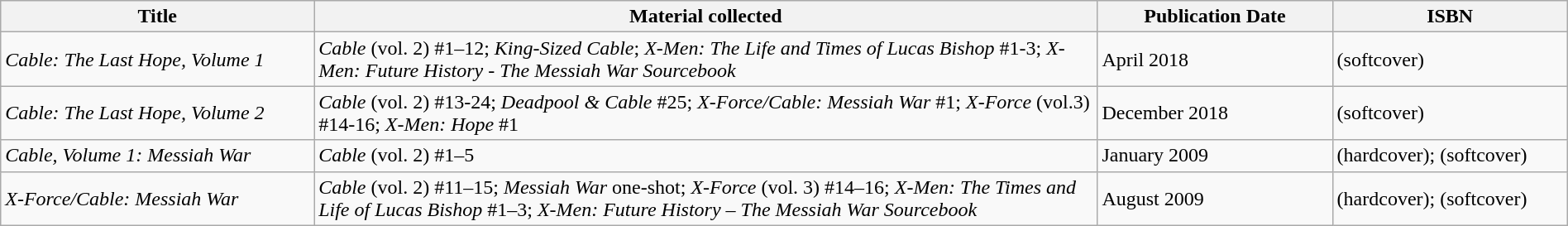<table class="wikitable" style="text-align:left;" width="100%">
<tr>
<th width=20%>Title</th>
<th width=50%>Material collected</th>
<th width=15%>Publication Date</th>
<th width=15%>ISBN</th>
</tr>
<tr>
<td><em>Cable: The Last Hope, Volume 1</em></td>
<td><em>Cable</em> (vol. 2) #1–12; <em>King-Sized Cable</em>; <em>X-Men: The Life and Times of Lucas Bishop</em> #1-3; <em>X-Men: Future History - The Messiah War Sourcebook</em></td>
<td>April 2018</td>
<td> (softcover)</td>
</tr>
<tr>
<td><em>Cable: The Last Hope, Volume 2</em></td>
<td><em>Cable</em> (vol. 2) #13-24; <em>Deadpool & Cable</em> #25; <em>X-Force/Cable: Messiah War</em> #1; <em>X-Force</em> (vol.3) #14-16; <em>X-Men: Hope</em> #1</td>
<td>December 2018</td>
<td> (softcover)</td>
</tr>
<tr>
<td><em>Cable, Volume 1: Messiah War</em></td>
<td><em>Cable</em> (vol. 2) #1–5</td>
<td>January 2009</td>
<td> (hardcover);  (softcover)</td>
</tr>
<tr>
<td><em>X-Force/Cable: Messiah War</em></td>
<td><em>Cable</em> (vol. 2) #11–15; <em>Messiah War</em> one-shot; <em>X-Force</em> (vol. 3) #14–16; <em>X-Men: The Times and Life of Lucas Bishop</em> #1–3; <em>X-Men: Future History – The Messiah War Sourcebook</em></td>
<td>August 2009</td>
<td> (hardcover);  (softcover)</td>
</tr>
</table>
